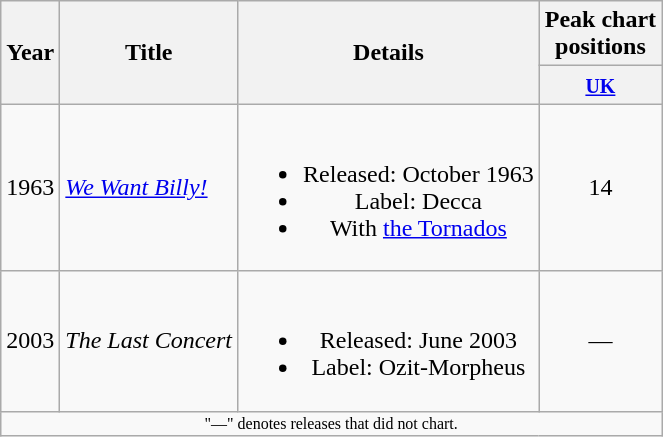<table class="wikitable" style="text-align:center">
<tr>
<th rowspan="2">Year</th>
<th rowspan="2">Title</th>
<th rowspan="2">Details</th>
<th>Peak chart<br>positions</th>
</tr>
<tr>
<th><small><a href='#'>UK</a></small><br></th>
</tr>
<tr>
<td>1963</td>
<td align="left"><em><a href='#'>We Want Billy!</a></em></td>
<td><br><ul><li>Released: October 1963</li><li>Label: Decca</li><li>With <a href='#'>the Tornados</a></li></ul></td>
<td>14</td>
</tr>
<tr>
<td>2003</td>
<td align="left"><em>The Last Concert</em></td>
<td><br><ul><li>Released: June 2003</li><li>Label: Ozit-Morpheus</li></ul></td>
<td>—</td>
</tr>
<tr>
<td colspan="4" style="font-size:8pt">"—" denotes releases that did not chart.</td>
</tr>
</table>
